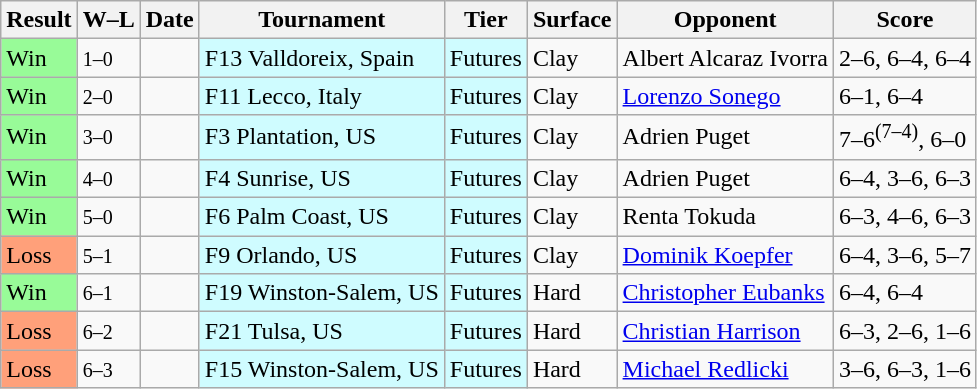<table class="sortable wikitable">
<tr>
<th>Result</th>
<th class="unsortable">W–L</th>
<th>Date</th>
<th>Tournament</th>
<th>Tier</th>
<th>Surface</th>
<th>Opponent</th>
<th class="unsortable">Score</th>
</tr>
<tr>
<td style="background:#98fb98;">Win</td>
<td><small>1–0</small></td>
<td></td>
<td style="background:#cffcff;">F13 Valldoreix, Spain</td>
<td style="background:#cffcff;">Futures</td>
<td>Clay</td>
<td> Albert Alcaraz Ivorra</td>
<td>2–6, 6–4, 6–4</td>
</tr>
<tr>
<td style="background:#98fb98;">Win</td>
<td><small>2–0</small></td>
<td></td>
<td style="background:#cffcff;">F11 Lecco, Italy</td>
<td style="background:#cffcff;">Futures</td>
<td>Clay</td>
<td> <a href='#'>Lorenzo Sonego</a></td>
<td>6–1, 6–4</td>
</tr>
<tr>
<td style="background:#98fb98;">Win</td>
<td><small>3–0</small></td>
<td></td>
<td style="background:#cffcff;">F3 Plantation, US</td>
<td style="background:#cffcff;">Futures</td>
<td>Clay</td>
<td> Adrien Puget</td>
<td>7–6<sup>(7–4)</sup>, 6–0</td>
</tr>
<tr>
<td style="background:#98fb98;">Win</td>
<td><small>4–0</small></td>
<td></td>
<td style="background:#cffcff;">F4 Sunrise, US</td>
<td style="background:#cffcff;">Futures</td>
<td>Clay</td>
<td> Adrien Puget</td>
<td>6–4, 3–6, 6–3</td>
</tr>
<tr>
<td style="background:#98fb98;">Win</td>
<td><small>5–0</small></td>
<td></td>
<td style="background:#cffcff;">F6 Palm Coast, US</td>
<td style="background:#cffcff;">Futures</td>
<td>Clay</td>
<td> Renta Tokuda</td>
<td>6–3, 4–6, 6–3</td>
</tr>
<tr>
<td style="background:#ffa07a;">Loss</td>
<td><small>5–1</small></td>
<td></td>
<td style="background:#cffcff;">F9 Orlando, US</td>
<td style="background:#cffcff;">Futures</td>
<td>Clay</td>
<td> <a href='#'>Dominik Koepfer</a></td>
<td>6–4, 3–6, 5–7</td>
</tr>
<tr>
<td style="background:#98fb98;">Win</td>
<td><small>6–1</small></td>
<td></td>
<td style="background:#cffcff;">F19 Winston-Salem, US</td>
<td style="background:#cffcff;">Futures</td>
<td>Hard</td>
<td> <a href='#'>Christopher Eubanks</a></td>
<td>6–4, 6–4</td>
</tr>
<tr>
<td style="background:#ffa07a;">Loss</td>
<td><small>6–2</small></td>
<td></td>
<td style="background:#cffcff;">F21 Tulsa, US</td>
<td style="background:#cffcff;">Futures</td>
<td>Hard</td>
<td> <a href='#'>Christian Harrison</a></td>
<td>6–3, 2–6, 1–6</td>
</tr>
<tr>
<td style="background:#ffa07a;">Loss</td>
<td><small>6–3</small></td>
<td></td>
<td style="background:#cffcff;">F15 Winston-Salem, US</td>
<td style="background:#cffcff;">Futures</td>
<td>Hard</td>
<td> <a href='#'>Michael Redlicki</a></td>
<td>3–6, 6–3, 1–6</td>
</tr>
</table>
